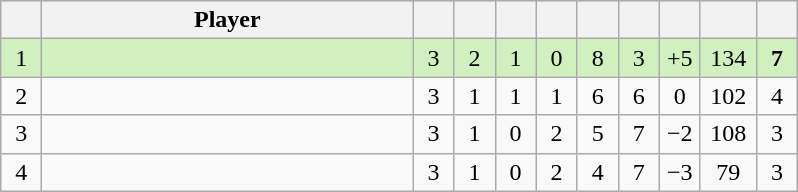<table class="wikitable" style="text-align:center; margin: 1em auto 1em auto, align:left">
<tr>
<th width=20></th>
<th width=240>Player</th>
<th width=20></th>
<th width=20></th>
<th width=20></th>
<th width=20></th>
<th width=20></th>
<th width=20></th>
<th width=20></th>
<th width=30></th>
<th width=20></th>
</tr>
<tr style="background:#D0F0C0;">
<td>1</td>
<td align=left></td>
<td>3</td>
<td>2</td>
<td>1</td>
<td>0</td>
<td>8</td>
<td>3</td>
<td>+5</td>
<td>134</td>
<td><strong>7</strong></td>
</tr>
<tr style=>
<td>2</td>
<td align=left></td>
<td>3</td>
<td>1</td>
<td>1</td>
<td>1</td>
<td>6</td>
<td>6</td>
<td>0</td>
<td>102</td>
<td>4</td>
</tr>
<tr style=>
<td>3</td>
<td align=left></td>
<td>3</td>
<td>1</td>
<td>0</td>
<td>2</td>
<td>5</td>
<td>7</td>
<td>−2</td>
<td>108</td>
<td>3</td>
</tr>
<tr style>
<td>4</td>
<td align=left></td>
<td>3</td>
<td>1</td>
<td>0</td>
<td>2</td>
<td>4</td>
<td>7</td>
<td>−3</td>
<td>79</td>
<td>3</td>
</tr>
</table>
